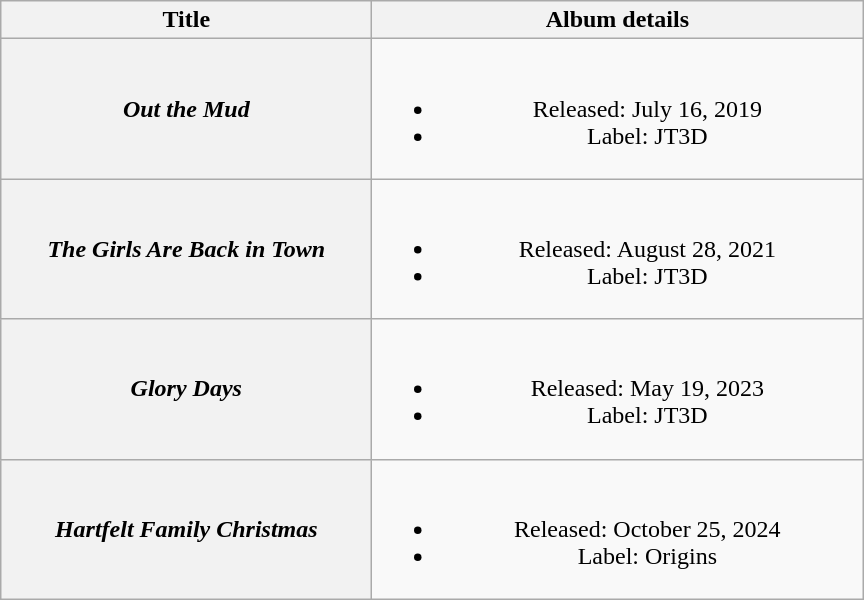<table class="wikitable plainrowheaders" style="text-align:center;">
<tr>
<th style="width:15em;">Title</th>
<th style="width:20em;">Album details</th>
</tr>
<tr>
<th scope="row"><em>Out the Mud</em></th>
<td><br><ul><li>Released: July 16, 2019</li><li>Label: JT3D</li></ul></td>
</tr>
<tr>
<th scope="row"><em>The Girls Are Back in Town</em></th>
<td><br><ul><li>Released: August 28, 2021</li><li>Label: JT3D</li></ul></td>
</tr>
<tr>
<th scope="row"><em>Glory Days</em></th>
<td><br><ul><li>Released: May 19, 2023</li><li>Label: JT3D</li></ul></td>
</tr>
<tr>
<th scope="row"><em>Hartfelt Family Christmas</em></th>
<td><br><ul><li>Released: October 25, 2024</li><li>Label: Origins</li></ul></td>
</tr>
</table>
